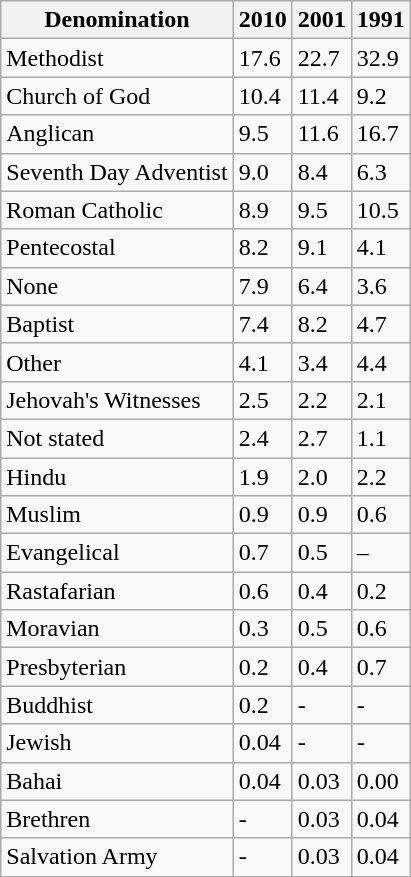<table class="wikitable sortable">
<tr>
<th>Denomination</th>
<th>2010</th>
<th>2001</th>
<th>1991</th>
</tr>
<tr>
<td>Methodist</td>
<td>17.6</td>
<td>22.7</td>
<td>32.9</td>
</tr>
<tr>
<td>Church of God</td>
<td>10.4</td>
<td>11.4</td>
<td>9.2</td>
</tr>
<tr>
<td>Anglican</td>
<td>9.5</td>
<td>11.6</td>
<td>16.7</td>
</tr>
<tr>
<td>Seventh Day Adventist</td>
<td>9.0</td>
<td>8.4</td>
<td>6.3</td>
</tr>
<tr>
<td>Roman Catholic</td>
<td>8.9</td>
<td>9.5</td>
<td>10.5</td>
</tr>
<tr>
<td>Pentecostal</td>
<td>8.2</td>
<td>9.1</td>
<td>4.1</td>
</tr>
<tr>
<td>None</td>
<td>7.9</td>
<td>6.4</td>
<td>3.6</td>
</tr>
<tr>
<td>Baptist</td>
<td>7.4</td>
<td>8.2</td>
<td>4.7</td>
</tr>
<tr>
<td>Other</td>
<td>4.1</td>
<td>3.4</td>
<td>4.4</td>
</tr>
<tr>
<td>Jehovah's Witnesses</td>
<td>2.5</td>
<td>2.2</td>
<td>2.1</td>
</tr>
<tr>
<td>Not stated</td>
<td>2.4</td>
<td>2.7</td>
<td>1.1</td>
</tr>
<tr>
<td>Hindu</td>
<td>1.9</td>
<td>2.0</td>
<td>2.2</td>
</tr>
<tr>
<td>Muslim</td>
<td>0.9</td>
<td>0.9</td>
<td>0.6</td>
</tr>
<tr>
<td>Evangelical</td>
<td>0.7</td>
<td>0.5</td>
<td>–</td>
</tr>
<tr>
<td>Rastafarian</td>
<td>0.6</td>
<td>0.4</td>
<td>0.2</td>
</tr>
<tr>
<td>Moravian</td>
<td>0.3</td>
<td>0.5</td>
<td>0.6</td>
</tr>
<tr>
<td>Presbyterian</td>
<td>0.2</td>
<td>0.4</td>
<td>0.7</td>
</tr>
<tr>
<td>Buddhist</td>
<td>0.2</td>
<td>-</td>
<td>-</td>
</tr>
<tr>
<td>Jewish</td>
<td>0.04</td>
<td>-</td>
<td>-</td>
</tr>
<tr>
<td>Bahai</td>
<td>0.04</td>
<td>0.03</td>
<td>0.00</td>
</tr>
<tr>
<td>Brethren</td>
<td>-</td>
<td>0.03</td>
<td>0.04</td>
</tr>
<tr>
<td>Salvation Army</td>
<td>-</td>
<td>0.03</td>
<td>0.04</td>
</tr>
</table>
